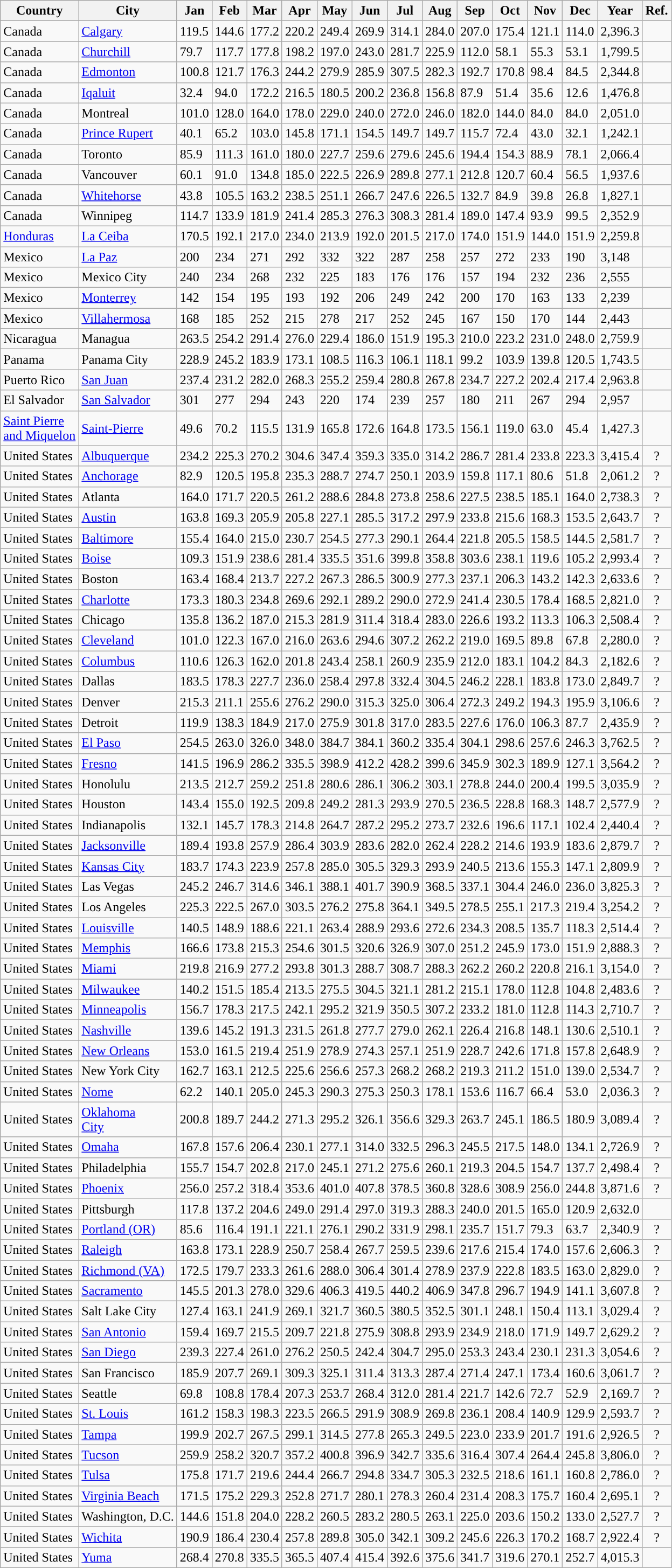<table class="wikitable sortable sticky-header">
<tr style="vertical-align:top">
<th>Country</th>
<th>City</th>
<th>Jan</th>
<th>Feb</th>
<th>Mar</th>
<th>Apr</th>
<th>May</th>
<th>Jun</th>
<th>Jul</th>
<th>Aug</th>
<th>Sep</th>
<th>Oct</th>
<th>Nov</th>
<th>Dec</th>
<th>Year</th>
<th>Ref.</th>
</tr>
<tr>
<td style="text-align:left;">Canada</td>
<td style="text-align:left;"><a href='#'>Calgary</a></td>
<td>119.5</td>
<td>144.6</td>
<td>177.2</td>
<td>220.2</td>
<td>249.4</td>
<td>269.9</td>
<td>314.1</td>
<td>284.0</td>
<td>207.0</td>
<td>175.4</td>
<td>121.1</td>
<td>114.0</td>
<td>2,396.3</td>
<td style="text-align:center;"></td>
</tr>
<tr>
<td style="text-align:left;">Canada</td>
<td style="text-align:left;"><a href='#'>Churchill</a></td>
<td>79.7</td>
<td>117.7</td>
<td>177.8</td>
<td>198.2</td>
<td>197.0</td>
<td>243.0</td>
<td>281.7</td>
<td>225.9</td>
<td>112.0</td>
<td>58.1</td>
<td>55.3</td>
<td>53.1</td>
<td>1,799.5</td>
<td style="text-align:center;"></td>
</tr>
<tr>
<td style="text-align:left;">Canada</td>
<td style="text-align:left;"><a href='#'>Edmonton</a></td>
<td>100.8</td>
<td>121.7</td>
<td>176.3</td>
<td>244.2</td>
<td>279.9</td>
<td>285.9</td>
<td>307.5</td>
<td>282.3</td>
<td>192.7</td>
<td>170.8</td>
<td>98.4</td>
<td>84.5</td>
<td>2,344.8</td>
<td style="text-align:center;"></td>
</tr>
<tr>
<td style="text-align:left;">Canada</td>
<td style="text-align:left;"><a href='#'>Iqaluit</a></td>
<td>32.4</td>
<td>94.0</td>
<td>172.2</td>
<td>216.5</td>
<td>180.5</td>
<td>200.2</td>
<td>236.8</td>
<td>156.8</td>
<td>87.9</td>
<td>51.4</td>
<td>35.6</td>
<td>12.6</td>
<td>1,476.8</td>
<td style="text-align:center;"></td>
</tr>
<tr>
<td style="text-align:left;">Canada</td>
<td style="text-align:left;">Montreal</td>
<td>101.0</td>
<td>128.0</td>
<td>164.0</td>
<td>178.0</td>
<td>229.0</td>
<td>240.0</td>
<td>272.0</td>
<td>246.0</td>
<td>182.0</td>
<td>144.0</td>
<td>84.0</td>
<td>84.0</td>
<td>2,051.0</td>
<td style="text-align:center;"></td>
</tr>
<tr>
<td style="text-align:left;">Canada</td>
<td style="text-align:left;"><a href='#'>Prince Rupert</a></td>
<td>40.1</td>
<td>65.2</td>
<td>103.0</td>
<td>145.8</td>
<td>171.1</td>
<td>154.5</td>
<td>149.7</td>
<td>149.7</td>
<td>115.7</td>
<td>72.4</td>
<td>43.0</td>
<td>32.1</td>
<td>1,242.1</td>
<td style="text-align:center;"></td>
</tr>
<tr>
<td style="text-align:left;">Canada</td>
<td style="text-align:left;">Toronto</td>
<td>85.9</td>
<td>111.3</td>
<td>161.0</td>
<td>180.0</td>
<td>227.7</td>
<td>259.6</td>
<td>279.6</td>
<td>245.6</td>
<td>194.4</td>
<td>154.3</td>
<td>88.9</td>
<td>78.1</td>
<td>2,066.4</td>
<td style="text-align:center;"></td>
</tr>
<tr>
<td style="text-align:left;">Canada</td>
<td style="text-align:left;">Vancouver</td>
<td>60.1</td>
<td>91.0</td>
<td>134.8</td>
<td>185.0</td>
<td>222.5</td>
<td>226.9</td>
<td>289.8</td>
<td>277.1</td>
<td>212.8</td>
<td>120.7</td>
<td>60.4</td>
<td>56.5</td>
<td>1,937.6</td>
<td style="text-align:center;"></td>
</tr>
<tr>
<td style="text-align:left;">Canada</td>
<td style="text-align:left;"><a href='#'>Whitehorse</a></td>
<td>43.8</td>
<td>105.5</td>
<td>163.2</td>
<td>238.5</td>
<td>251.1</td>
<td>266.7</td>
<td>247.6</td>
<td>226.5</td>
<td>132.7</td>
<td>84.9</td>
<td>39.8</td>
<td>26.8</td>
<td>1,827.1</td>
<td style="text-align:center;"></td>
</tr>
<tr>
<td style="text-align:left;">Canada</td>
<td style="text-align:left;">Winnipeg</td>
<td>114.7</td>
<td>133.9</td>
<td>181.9</td>
<td>241.4</td>
<td>285.3</td>
<td>276.3</td>
<td>308.3</td>
<td>281.4</td>
<td>189.0</td>
<td>147.4</td>
<td>93.9</td>
<td>99.5</td>
<td>2,352.9</td>
<td style="text-align:center;"></td>
</tr>
<tr>
<td style="text-align:left;"><a href='#'>Honduras</a></td>
<td style="text-align:left;"><a href='#'>La Ceiba</a></td>
<td>170.5</td>
<td>192.1</td>
<td>217.0</td>
<td>234.0</td>
<td>213.9</td>
<td>192.0</td>
<td>201.5</td>
<td>217.0</td>
<td>174.0</td>
<td>151.9</td>
<td>144.0</td>
<td>151.9</td>
<td>2,259.8</td>
<td style="text-align:center;"></td>
</tr>
<tr>
<td style="text-align:left;">Mexico</td>
<td style="text-align:left;"><a href='#'>La Paz</a></td>
<td>200</td>
<td>234</td>
<td>271</td>
<td>292</td>
<td>332</td>
<td>322</td>
<td>287</td>
<td>258</td>
<td>257</td>
<td>272</td>
<td>233</td>
<td>190</td>
<td>3,148</td>
<td style="text-align:center;"></td>
</tr>
<tr>
<td style="text-align:left;">Mexico</td>
<td style="text-align:left;">Mexico City</td>
<td>240</td>
<td>234</td>
<td>268</td>
<td>232</td>
<td>225</td>
<td>183</td>
<td>176</td>
<td>176</td>
<td>157</td>
<td>194</td>
<td>232</td>
<td>236</td>
<td>2,555</td>
<td style="text-align:center;"></td>
</tr>
<tr>
<td style="text-align:left;">Mexico</td>
<td style="text-align:left;"><a href='#'>Monterrey</a></td>
<td>142</td>
<td>154</td>
<td>195</td>
<td>193</td>
<td>192</td>
<td>206</td>
<td>249</td>
<td>242</td>
<td>200</td>
<td>170</td>
<td>163</td>
<td>133</td>
<td>2,239</td>
<td style="text-align:center;"></td>
</tr>
<tr>
<td style="text-align:left;">Mexico</td>
<td style="text-align:left;"><a href='#'>Villahermosa</a></td>
<td>168</td>
<td>185</td>
<td>252</td>
<td>215</td>
<td>278</td>
<td>217</td>
<td>252</td>
<td>245</td>
<td>167</td>
<td>150</td>
<td>170</td>
<td>144</td>
<td>2,443</td>
<td style="text-align:center;"></td>
</tr>
<tr>
<td style="text-align:left;">Nicaragua</td>
<td style="text-align:left;">Managua</td>
<td>263.5</td>
<td>254.2</td>
<td>291.4</td>
<td>276.0</td>
<td>229.4</td>
<td>186.0</td>
<td>151.9</td>
<td>195.3</td>
<td>210.0</td>
<td>223.2</td>
<td>231.0</td>
<td>248.0</td>
<td>2,759.9</td>
<td style="text-align:center;"></td>
</tr>
<tr>
<td style="text-align:left;">Panama</td>
<td style="text-align:left;">Panama City</td>
<td>228.9</td>
<td>245.2</td>
<td>183.9</td>
<td>173.1</td>
<td>108.5</td>
<td>116.3</td>
<td>106.1</td>
<td>118.1</td>
<td>99.2</td>
<td>103.9</td>
<td>139.8</td>
<td>120.5</td>
<td>1,743.5</td>
<td style="text-align:center;"></td>
</tr>
<tr>
<td style="text-align:left;">Puerto Rico</td>
<td style="text-align:left;"><a href='#'>San Juan</a></td>
<td>237.4</td>
<td>231.2</td>
<td>282.0</td>
<td>268.3</td>
<td>255.2</td>
<td>259.4</td>
<td>280.8</td>
<td>267.8</td>
<td>234.7</td>
<td>227.2</td>
<td>202.4</td>
<td>217.4</td>
<td>2,963.8</td>
<td style="text-align:center;"></td>
</tr>
<tr>
<td style="text-align:left;">El Salvador</td>
<td style="text-align:left;"><a href='#'>San Salvador</a></td>
<td>301</td>
<td>277</td>
<td>294</td>
<td>243</td>
<td>220</td>
<td>174</td>
<td>239</td>
<td>257</td>
<td>180</td>
<td>211</td>
<td>267</td>
<td>294</td>
<td>2,957</td>
<td style="text-align:center;"></td>
</tr>
<tr>
<td style="text-align:left;"><a href='#'>Saint Pierre<br>and Miquelon</a></td>
<td style="text-align:left;"><a href='#'>Saint-Pierre</a></td>
<td>49.6</td>
<td>70.2</td>
<td>115.5</td>
<td>131.9</td>
<td>165.8</td>
<td>172.6</td>
<td>164.8</td>
<td>173.5</td>
<td>156.1</td>
<td>119.0</td>
<td>63.0</td>
<td>45.4</td>
<td>1,427.3</td>
<td style="text-align:center;"></td>
</tr>
<tr>
<td style="text-align:left;">United States</td>
<td style="text-align:left;"><a href='#'>Albuquerque</a></td>
<td>234.2</td>
<td>225.3</td>
<td>270.2</td>
<td>304.6</td>
<td>347.4</td>
<td>359.3</td>
<td>335.0</td>
<td>314.2</td>
<td>286.7</td>
<td>281.4</td>
<td>233.8</td>
<td>223.3</td>
<td>3,415.4</td>
<td style="text-align:center;">?</td>
</tr>
<tr>
<td style="text-align:left;">United States</td>
<td style="text-align:left;"><a href='#'>Anchorage</a></td>
<td>82.9</td>
<td>120.5</td>
<td>195.8</td>
<td>235.3</td>
<td>288.7</td>
<td>274.7</td>
<td>250.1</td>
<td>203.9</td>
<td>159.8</td>
<td>117.1</td>
<td>80.6</td>
<td>51.8</td>
<td>2,061.2</td>
<td style="text-align:center;">?</td>
</tr>
<tr>
<td style="text-align:left;">United States</td>
<td style="text-align:left;">Atlanta</td>
<td>164.0</td>
<td>171.7</td>
<td>220.5</td>
<td>261.2</td>
<td>288.6</td>
<td>284.8</td>
<td>273.8</td>
<td>258.6</td>
<td>227.5</td>
<td>238.5</td>
<td>185.1</td>
<td>164.0</td>
<td>2,738.3</td>
<td style="text-align:center;">?</td>
</tr>
<tr>
<td style="text-align:left;">United States</td>
<td style="text-align:left;"><a href='#'>Austin</a></td>
<td>163.8</td>
<td>169.3</td>
<td>205.9</td>
<td>205.8</td>
<td>227.1</td>
<td>285.5</td>
<td>317.2</td>
<td>297.9</td>
<td>233.8</td>
<td>215.6</td>
<td>168.3</td>
<td>153.5</td>
<td>2,643.7</td>
<td style="text-align:center;">?</td>
</tr>
<tr>
<td style="text-align:left;">United States</td>
<td style="text-align:left;"><a href='#'>Baltimore</a></td>
<td>155.4</td>
<td>164.0</td>
<td>215.0</td>
<td>230.7</td>
<td>254.5</td>
<td>277.3</td>
<td>290.1</td>
<td>264.4</td>
<td>221.8</td>
<td>205.5</td>
<td>158.5</td>
<td>144.5</td>
<td>2,581.7</td>
<td style="text-align:center;">?</td>
</tr>
<tr>
<td style="text-align:left;">United States</td>
<td style="text-align:left;"><a href='#'>Boise</a></td>
<td>109.3</td>
<td>151.9</td>
<td>238.6</td>
<td>281.4</td>
<td>335.5</td>
<td>351.6</td>
<td>399.8</td>
<td>358.8</td>
<td>303.6</td>
<td>238.1</td>
<td>119.6</td>
<td>105.2</td>
<td>2,993.4</td>
<td style="text-align:center;">?</td>
</tr>
<tr>
<td style="text-align:left;">United States</td>
<td style="text-align:left;">Boston</td>
<td>163.4</td>
<td>168.4</td>
<td>213.7</td>
<td>227.2</td>
<td>267.3</td>
<td>286.5</td>
<td>300.9</td>
<td>277.3</td>
<td>237.1</td>
<td>206.3</td>
<td>143.2</td>
<td>142.3</td>
<td>2,633.6</td>
<td style="text-align:center;">?</td>
</tr>
<tr>
<td style="text-align:left;">United States</td>
<td style="text-align:left;"><a href='#'>Charlotte</a></td>
<td>173.3</td>
<td>180.3</td>
<td>234.8</td>
<td>269.6</td>
<td>292.1</td>
<td>289.2</td>
<td>290.0</td>
<td>272.9</td>
<td>241.4</td>
<td>230.5</td>
<td>178.4</td>
<td>168.5</td>
<td>2,821.0</td>
<td style="text-align:center;">?</td>
</tr>
<tr>
<td style="text-align:left;">United States</td>
<td style="text-align:left;">Chicago</td>
<td>135.8</td>
<td>136.2</td>
<td>187.0</td>
<td>215.3</td>
<td>281.9</td>
<td>311.4</td>
<td>318.4</td>
<td>283.0</td>
<td>226.6</td>
<td>193.2</td>
<td>113.3</td>
<td>106.3</td>
<td>2,508.4</td>
<td style="text-align:center;">?</td>
</tr>
<tr>
<td style="text-align:left;">United States</td>
<td style="text-align:left;"><a href='#'>Cleveland</a></td>
<td>101.0</td>
<td>122.3</td>
<td>167.0</td>
<td>216.0</td>
<td>263.6</td>
<td>294.6</td>
<td>307.2</td>
<td>262.2</td>
<td>219.0</td>
<td>169.5</td>
<td>89.8</td>
<td>67.8</td>
<td>2,280.0</td>
<td style="text-align:center;">?</td>
</tr>
<tr>
<td style="text-align:left;">United States</td>
<td style="text-align:left;"><a href='#'>Columbus</a></td>
<td>110.6</td>
<td>126.3</td>
<td>162.0</td>
<td>201.8</td>
<td>243.4</td>
<td>258.1</td>
<td>260.9</td>
<td>235.9</td>
<td>212.0</td>
<td>183.1</td>
<td>104.2</td>
<td>84.3</td>
<td>2,182.6</td>
<td style="text-align:center;">?</td>
</tr>
<tr>
<td style="text-align:left;">United States</td>
<td style="text-align:left;">Dallas</td>
<td>183.5</td>
<td>178.3</td>
<td>227.7</td>
<td>236.0</td>
<td>258.4</td>
<td>297.8</td>
<td>332.4</td>
<td>304.5</td>
<td>246.2</td>
<td>228.1</td>
<td>183.8</td>
<td>173.0</td>
<td>2,849.7</td>
<td style="text-align:center;">?</td>
</tr>
<tr>
<td style="text-align:left;">United States</td>
<td style="text-align:left;">Denver</td>
<td>215.3</td>
<td>211.1</td>
<td>255.6</td>
<td>276.2</td>
<td>290.0</td>
<td>315.3</td>
<td>325.0</td>
<td>306.4</td>
<td>272.3</td>
<td>249.2</td>
<td>194.3</td>
<td>195.9</td>
<td>3,106.6</td>
<td style="text-align:center;">?</td>
</tr>
<tr>
<td style="text-align:left;">United States</td>
<td style="text-align:left;">Detroit</td>
<td>119.9</td>
<td>138.3</td>
<td>184.9</td>
<td>217.0</td>
<td>275.9</td>
<td>301.8</td>
<td>317.0</td>
<td>283.5</td>
<td>227.6</td>
<td>176.0</td>
<td>106.3</td>
<td>87.7</td>
<td>2,435.9</td>
<td style="text-align:center;">?</td>
</tr>
<tr>
<td style="text-align:left;">United States</td>
<td style="text-align:left;"><a href='#'>El Paso</a></td>
<td>254.5</td>
<td>263.0</td>
<td>326.0</td>
<td>348.0</td>
<td>384.7</td>
<td>384.1</td>
<td>360.2</td>
<td>335.4</td>
<td>304.1</td>
<td>298.6</td>
<td>257.6</td>
<td>246.3</td>
<td>3,762.5</td>
<td style="text-align:center;">?</td>
</tr>
<tr>
<td style="text-align:left;">United States</td>
<td style="text-align:left;"><a href='#'>Fresno</a></td>
<td>141.5</td>
<td>196.9</td>
<td>286.2</td>
<td>335.5</td>
<td>398.9</td>
<td>412.2</td>
<td>428.2</td>
<td>399.6</td>
<td>345.9</td>
<td>302.3</td>
<td>189.9</td>
<td>127.1</td>
<td>3,564.2</td>
<td style="text-align:center;">?</td>
</tr>
<tr>
<td style="text-align:left;">United States</td>
<td style="text-align:left;">Honolulu</td>
<td>213.5</td>
<td>212.7</td>
<td>259.2</td>
<td>251.8</td>
<td>280.6</td>
<td>286.1</td>
<td>306.2</td>
<td>303.1</td>
<td>278.8</td>
<td>244.0</td>
<td>200.4</td>
<td>199.5</td>
<td>3,035.9</td>
<td style="text-align:center;">?</td>
</tr>
<tr>
<td style="text-align:left;">United States</td>
<td style="text-align:left;">Houston</td>
<td>143.4</td>
<td>155.0</td>
<td>192.5</td>
<td>209.8</td>
<td>249.2</td>
<td>281.3</td>
<td>293.9</td>
<td>270.5</td>
<td>236.5</td>
<td>228.8</td>
<td>168.3</td>
<td>148.7</td>
<td>2,577.9</td>
<td style="text-align:center;">?</td>
</tr>
<tr>
<td style="text-align:left;">United States</td>
<td style="text-align:left;">Indianapolis</td>
<td>132.1</td>
<td>145.7</td>
<td>178.3</td>
<td>214.8</td>
<td>264.7</td>
<td>287.2</td>
<td>295.2</td>
<td>273.7</td>
<td>232.6</td>
<td>196.6</td>
<td>117.1</td>
<td>102.4</td>
<td>2,440.4</td>
<td style="text-align:center;">?</td>
</tr>
<tr>
<td style="text-align:left;">United States</td>
<td style="text-align:left;"><a href='#'>Jacksonville</a></td>
<td>189.4</td>
<td>193.8</td>
<td>257.9</td>
<td>286.4</td>
<td>303.9</td>
<td>283.6</td>
<td>282.0</td>
<td>262.4</td>
<td>228.2</td>
<td>214.6</td>
<td>193.9</td>
<td>183.6</td>
<td>2,879.7</td>
<td style="text-align:center;">?</td>
</tr>
<tr>
<td style="text-align:left;">United States</td>
<td style="text-align:left;"><a href='#'>Kansas City</a></td>
<td>183.7</td>
<td>174.3</td>
<td>223.9</td>
<td>257.8</td>
<td>285.0</td>
<td>305.5</td>
<td>329.3</td>
<td>293.9</td>
<td>240.5</td>
<td>213.6</td>
<td>155.3</td>
<td>147.1</td>
<td>2,809.9</td>
<td style="text-align:center;">?</td>
</tr>
<tr>
<td style="text-align:left;">United States</td>
<td style="text-align:left;">Las Vegas</td>
<td>245.2</td>
<td>246.7</td>
<td>314.6</td>
<td>346.1</td>
<td>388.1</td>
<td>401.7</td>
<td>390.9</td>
<td>368.5</td>
<td>337.1</td>
<td>304.4</td>
<td>246.0</td>
<td>236.0</td>
<td>3,825.3</td>
<td style="text-align:center;">?</td>
</tr>
<tr>
<td style="text-align:left;">United States</td>
<td style="text-align:left;">Los Angeles</td>
<td>225.3</td>
<td>222.5</td>
<td>267.0</td>
<td>303.5</td>
<td>276.2</td>
<td>275.8</td>
<td>364.1</td>
<td>349.5</td>
<td>278.5</td>
<td>255.1</td>
<td>217.3</td>
<td>219.4</td>
<td>3,254.2</td>
<td style="text-align:center;">?</td>
</tr>
<tr>
<td style="text-align:left;">United States</td>
<td style="text-align:left;"><a href='#'>Louisville</a></td>
<td>140.5</td>
<td>148.9</td>
<td>188.6</td>
<td>221.1</td>
<td>263.4</td>
<td>288.9</td>
<td>293.6</td>
<td>272.6</td>
<td>234.3</td>
<td>208.5</td>
<td>135.7</td>
<td>118.3</td>
<td>2,514.4</td>
<td style="text-align:center;">?</td>
</tr>
<tr>
<td style="text-align:left;">United States</td>
<td style="text-align:left;"><a href='#'>Memphis</a></td>
<td>166.6</td>
<td>173.8</td>
<td>215.3</td>
<td>254.6</td>
<td>301.5</td>
<td>320.6</td>
<td>326.9</td>
<td>307.0</td>
<td>251.2</td>
<td>245.9</td>
<td>173.0</td>
<td>151.9</td>
<td>2,888.3</td>
<td style="text-align:center;">?</td>
</tr>
<tr>
<td style="text-align:left;">United States</td>
<td style="text-align:left;"><a href='#'>Miami</a></td>
<td>219.8</td>
<td>216.9</td>
<td>277.2</td>
<td>293.8</td>
<td>301.3</td>
<td>288.7</td>
<td>308.7</td>
<td>288.3</td>
<td>262.2</td>
<td>260.2</td>
<td>220.8</td>
<td>216.1</td>
<td>3,154.0</td>
<td style="text-align:center;">?</td>
</tr>
<tr>
<td style="text-align:left;">United States</td>
<td style="text-align:left;"><a href='#'>Milwaukee</a></td>
<td>140.2</td>
<td>151.5</td>
<td>185.4</td>
<td>213.5</td>
<td>275.5</td>
<td>304.5</td>
<td>321.1</td>
<td>281.2</td>
<td>215.1</td>
<td>178.0</td>
<td>112.8</td>
<td>104.8</td>
<td>2,483.6</td>
<td style="text-align:center;">?</td>
</tr>
<tr>
<td style="text-align:left;">United States</td>
<td style="text-align:left;"><a href='#'>Minneapolis</a></td>
<td>156.7</td>
<td>178.3</td>
<td>217.5</td>
<td>242.1</td>
<td>295.2</td>
<td>321.9</td>
<td>350.5</td>
<td>307.2</td>
<td>233.2</td>
<td>181.0</td>
<td>112.8</td>
<td>114.3</td>
<td>2,710.7</td>
<td style="text-align:center;">?</td>
</tr>
<tr>
<td style="text-align:left;">United States</td>
<td style="text-align:left;"><a href='#'>Nashville</a></td>
<td>139.6</td>
<td>145.2</td>
<td>191.3</td>
<td>231.5</td>
<td>261.8</td>
<td>277.7</td>
<td>279.0</td>
<td>262.1</td>
<td>226.4</td>
<td>216.8</td>
<td>148.1</td>
<td>130.6</td>
<td>2,510.1</td>
<td style="text-align:center;">?</td>
</tr>
<tr>
<td style="text-align:left;">United States</td>
<td style="text-align:left;"><a href='#'>New Orleans</a></td>
<td>153.0</td>
<td>161.5</td>
<td>219.4</td>
<td>251.9</td>
<td>278.9</td>
<td>274.3</td>
<td>257.1</td>
<td>251.9</td>
<td>228.7</td>
<td>242.6</td>
<td>171.8</td>
<td>157.8</td>
<td>2,648.9</td>
<td style="text-align:center;">?</td>
</tr>
<tr>
<td style="text-align:left;">United States</td>
<td style="text-align:left;">New York City</td>
<td>162.7</td>
<td>163.1</td>
<td>212.5</td>
<td>225.6</td>
<td>256.6</td>
<td>257.3</td>
<td>268.2</td>
<td>268.2</td>
<td>219.3</td>
<td>211.2</td>
<td>151.0</td>
<td>139.0</td>
<td>2,534.7</td>
<td style="text-align:center;">?</td>
</tr>
<tr>
<td style="text-align:left;">United States</td>
<td style="text-align:left;"><a href='#'>Nome</a></td>
<td>62.2</td>
<td>140.1</td>
<td>205.0</td>
<td>245.3</td>
<td>290.3</td>
<td>275.3</td>
<td>250.3</td>
<td>178.1</td>
<td>153.6</td>
<td>116.7</td>
<td>66.4</td>
<td>53.0</td>
<td>2,036.3</td>
<td style="text-align:center;">?</td>
</tr>
<tr>
<td style="text-align:left;">United States</td>
<td style="text-align:left;"><a href='#'>Oklahoma<br>City</a></td>
<td>200.8</td>
<td>189.7</td>
<td>244.2</td>
<td>271.3</td>
<td>295.2</td>
<td>326.1</td>
<td>356.6</td>
<td>329.3</td>
<td>263.7</td>
<td>245.1</td>
<td>186.5</td>
<td>180.9</td>
<td>3,089.4</td>
<td style="text-align:center;">?</td>
</tr>
<tr>
<td style="text-align:left;">United States</td>
<td style="text-align:left;"><a href='#'>Omaha</a></td>
<td>167.8</td>
<td>157.6</td>
<td>206.4</td>
<td>230.1</td>
<td>277.1</td>
<td>314.0</td>
<td>332.5</td>
<td>296.3</td>
<td>245.5</td>
<td>217.5</td>
<td>148.0</td>
<td>134.1</td>
<td>2,726.9</td>
<td style="text-align:center;">?</td>
</tr>
<tr>
<td style="text-align:left;">United States</td>
<td style="text-align:left;">Philadelphia</td>
<td>155.7</td>
<td>154.7</td>
<td>202.8</td>
<td>217.0</td>
<td>245.1</td>
<td>271.2</td>
<td>275.6</td>
<td>260.1</td>
<td>219.3</td>
<td>204.5</td>
<td>154.7</td>
<td>137.7</td>
<td>2,498.4</td>
<td style="text-align:center;">?</td>
</tr>
<tr>
<td style="text-align:left;">United States</td>
<td style="text-align:left;"><a href='#'>Phoenix</a></td>
<td>256.0</td>
<td>257.2</td>
<td>318.4</td>
<td>353.6</td>
<td>401.0</td>
<td>407.8</td>
<td>378.5</td>
<td>360.8</td>
<td>328.6</td>
<td>308.9</td>
<td>256.0</td>
<td>244.8</td>
<td>3,871.6</td>
<td style="text-align:center;">?</td>
</tr>
<tr>
<td style="text-align:left;">United States</td>
<td style="text-align:left;">Pittsburgh</td>
<td>117.8</td>
<td>137.2</td>
<td>204.6</td>
<td>249.0</td>
<td>291.4</td>
<td>297.0</td>
<td>319.3</td>
<td>288.3</td>
<td>240.0</td>
<td>201.5</td>
<td>165.0</td>
<td>120.9</td>
<td>2,632.0</td>
<td style="text-align:center;"></td>
</tr>
<tr>
<td style="text-align:left;">United States</td>
<td style="text-align:left;"><a href='#'>Portland (OR)</a></td>
<td>85.6</td>
<td>116.4</td>
<td>191.1</td>
<td>221.1</td>
<td>276.1</td>
<td>290.2</td>
<td>331.9</td>
<td>298.1</td>
<td>235.7</td>
<td>151.7</td>
<td>79.3</td>
<td>63.7</td>
<td>2,340.9</td>
<td style="text-align:center;">?</td>
</tr>
<tr>
<td style="text-align:left;">United States</td>
<td style="text-align:left;"><a href='#'>Raleigh</a></td>
<td>163.8</td>
<td>173.1</td>
<td>228.9</td>
<td>250.7</td>
<td>258.4</td>
<td>267.7</td>
<td>259.5</td>
<td>239.6</td>
<td>217.6</td>
<td>215.4</td>
<td>174.0</td>
<td>157.6</td>
<td>2,606.3</td>
<td style="text-align:center;">?</td>
</tr>
<tr>
<td style="text-align:left;">United States</td>
<td style="text-align:left;"><a href='#'>Richmond (VA)</a></td>
<td>172.5</td>
<td>179.7</td>
<td>233.3</td>
<td>261.6</td>
<td>288.0</td>
<td>306.4</td>
<td>301.4</td>
<td>278.9</td>
<td>237.9</td>
<td>222.8</td>
<td>183.5</td>
<td>163.0</td>
<td>2,829.0</td>
<td style="text-align:center;">?</td>
</tr>
<tr>
<td style="text-align:left;">United States</td>
<td style="text-align:left;"><a href='#'>Sacramento</a></td>
<td>145.5</td>
<td>201.3</td>
<td>278.0</td>
<td>329.6</td>
<td>406.3</td>
<td>419.5</td>
<td>440.2</td>
<td>406.9</td>
<td>347.8</td>
<td>296.7</td>
<td>194.9</td>
<td>141.1</td>
<td>3,607.8</td>
<td style="text-align:center;">?</td>
</tr>
<tr>
<td style="text-align:left;">United States</td>
<td style="text-align:left;">Salt Lake City</td>
<td>127.4</td>
<td>163.1</td>
<td>241.9</td>
<td>269.1</td>
<td>321.7</td>
<td>360.5</td>
<td>380.5</td>
<td>352.5</td>
<td>301.1</td>
<td>248.1</td>
<td>150.4</td>
<td>113.1</td>
<td>3,029.4</td>
<td style="text-align:center;">?</td>
</tr>
<tr>
<td style="text-align:left;">United States</td>
<td style="text-align:left;"><a href='#'>San Antonio</a></td>
<td>159.4</td>
<td>169.7</td>
<td>215.5</td>
<td>209.7</td>
<td>221.8</td>
<td>275.9</td>
<td>308.8</td>
<td>293.9</td>
<td>234.9</td>
<td>218.0</td>
<td>171.9</td>
<td>149.7</td>
<td>2,629.2</td>
<td style="text-align:center;">?</td>
</tr>
<tr>
<td style="text-align:left;">United States</td>
<td style="text-align:left;"><a href='#'>San Diego</a></td>
<td>239.3</td>
<td>227.4</td>
<td>261.0</td>
<td>276.2</td>
<td>250.5</td>
<td>242.4</td>
<td>304.7</td>
<td>295.0</td>
<td>253.3</td>
<td>243.4</td>
<td>230.1</td>
<td>231.3</td>
<td>3,054.6</td>
<td style="text-align:center;">?</td>
</tr>
<tr>
<td style="text-align:left;">United States</td>
<td style="text-align:left;">San Francisco</td>
<td>185.9</td>
<td>207.7</td>
<td>269.1</td>
<td>309.3</td>
<td>325.1</td>
<td>311.4</td>
<td>313.3</td>
<td>287.4</td>
<td>271.4</td>
<td>247.1</td>
<td>173.4</td>
<td>160.6</td>
<td>3,061.7</td>
<td style="text-align:center;">?</td>
</tr>
<tr>
<td style="text-align:left;">United States</td>
<td style="text-align:left;">Seattle</td>
<td>69.8</td>
<td>108.8</td>
<td>178.4</td>
<td>207.3</td>
<td>253.7</td>
<td>268.4</td>
<td>312.0</td>
<td>281.4</td>
<td>221.7</td>
<td>142.6</td>
<td>72.7</td>
<td>52.9</td>
<td>2,169.7</td>
<td style="text-align:center;">?</td>
</tr>
<tr>
<td style="text-align:left;">United States</td>
<td style="text-align:left;"><a href='#'>St. Louis</a></td>
<td>161.2</td>
<td>158.3</td>
<td>198.3</td>
<td>223.5</td>
<td>266.5</td>
<td>291.9</td>
<td>308.9</td>
<td>269.8</td>
<td>236.1</td>
<td>208.4</td>
<td>140.9</td>
<td>129.9</td>
<td>2,593.7</td>
<td style="text-align:center;">?</td>
</tr>
<tr>
<td style="text-align:left;">United States</td>
<td style="text-align:left;"><a href='#'>Tampa</a></td>
<td>199.9</td>
<td>202.7</td>
<td>267.5</td>
<td>299.1</td>
<td>314.5</td>
<td>277.8</td>
<td>265.3</td>
<td>249.5</td>
<td>223.0</td>
<td>233.9</td>
<td>201.7</td>
<td>191.6</td>
<td>2,926.5</td>
<td style="text-align:center;">?</td>
</tr>
<tr>
<td style="text-align:left;">United States</td>
<td style="text-align:left;"><a href='#'>Tucson</a></td>
<td>259.9</td>
<td>258.2</td>
<td>320.7</td>
<td>357.2</td>
<td>400.8</td>
<td>396.9</td>
<td>342.7</td>
<td>335.6</td>
<td>316.4</td>
<td>307.4</td>
<td>264.4</td>
<td>245.8</td>
<td>3,806.0</td>
<td style="text-align:center;">?</td>
</tr>
<tr>
<td style="text-align:left;">United States</td>
<td style="text-align:left;"><a href='#'>Tulsa</a></td>
<td>175.8</td>
<td>171.7</td>
<td>219.6</td>
<td>244.4</td>
<td>266.7</td>
<td>294.8</td>
<td>334.7</td>
<td>305.3</td>
<td>232.5</td>
<td>218.6</td>
<td>161.1</td>
<td>160.8</td>
<td>2,786.0</td>
<td style="text-align:center;">?</td>
</tr>
<tr>
<td style="text-align:left;">United States</td>
<td style="text-align:left;"><a href='#'>Virginia Beach</a></td>
<td>171.5</td>
<td>175.2</td>
<td>229.3</td>
<td>252.8</td>
<td>271.7</td>
<td>280.1</td>
<td>278.3</td>
<td>260.4</td>
<td>231.4</td>
<td>208.3</td>
<td>175.7</td>
<td>160.4</td>
<td>2,695.1</td>
<td style="text-align:center;">?</td>
</tr>
<tr>
<td style="text-align:left;">United States</td>
<td style="text-align:left;">Washington, D.C.</td>
<td>144.6</td>
<td>151.8</td>
<td>204.0</td>
<td>228.2</td>
<td>260.5</td>
<td>283.2</td>
<td>280.5</td>
<td>263.1</td>
<td>225.0</td>
<td>203.6</td>
<td>150.2</td>
<td>133.0</td>
<td>2,527.7</td>
<td style="text-align:center;">?</td>
</tr>
<tr>
<td style="text-align:left;">United States</td>
<td style="text-align:left;"><a href='#'>Wichita</a></td>
<td>190.9</td>
<td>186.4</td>
<td>230.4</td>
<td>257.8</td>
<td>289.8</td>
<td>305.0</td>
<td>342.1</td>
<td>309.2</td>
<td>245.6</td>
<td>226.3</td>
<td>170.2</td>
<td>168.7</td>
<td>2,922.4</td>
<td style="text-align:center;">?</td>
</tr>
<tr>
<td style="text-align:left;">United States</td>
<td style="text-align:left;"><a href='#'>Yuma</a></td>
<td>268.4</td>
<td>270.8</td>
<td>335.5</td>
<td>365.5</td>
<td>407.4</td>
<td>415.4</td>
<td>392.6</td>
<td>375.6</td>
<td>341.7</td>
<td>319.6</td>
<td>270.1</td>
<td>252.7</td>
<td>4,015.3</td>
<td style="text-align:center;"></td>
</tr>
</table>
